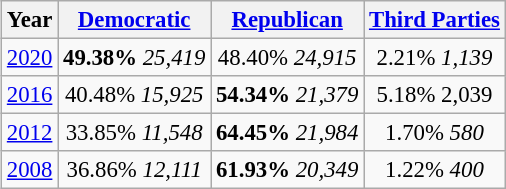<table class="wikitable" style="float:center; margin:1em; font-size:95%;">
<tr>
<th>Year</th>
<th><a href='#'>Democratic</a></th>
<th><a href='#'>Republican</a></th>
<th><a href='#'>Third Parties</a></th>
</tr>
<tr>
<td align="center" ><a href='#'>2020</a></td>
<td align="center" ><strong>49.38%</strong> <em>25,419</em></td>
<td align="center" >48.40% <em>24,915</em></td>
<td align="center" >2.21% <em>1,139</em></td>
</tr>
<tr>
<td align="center" ><a href='#'>2016</a></td>
<td align="center" >40.48% <em>15,925</em></td>
<td align="center" ><strong>54.34%</strong> <em>21,379</em></td>
<td align="center" >5.18% 2,039</td>
</tr>
<tr>
<td align="center" ><a href='#'>2012</a></td>
<td align="center" >33.85% <em>11,548</em></td>
<td align="center" ><strong>64.45%</strong> <em>21,984</em></td>
<td align="center" >1.70% <em>580</em></td>
</tr>
<tr>
<td align="center" ><a href='#'>2008</a></td>
<td align="center" >36.86% <em>12,111</em></td>
<td align="center" ><strong>61.93%</strong> <em>20,349</em></td>
<td align="center" >1.22% <em>400</em></td>
</tr>
</table>
